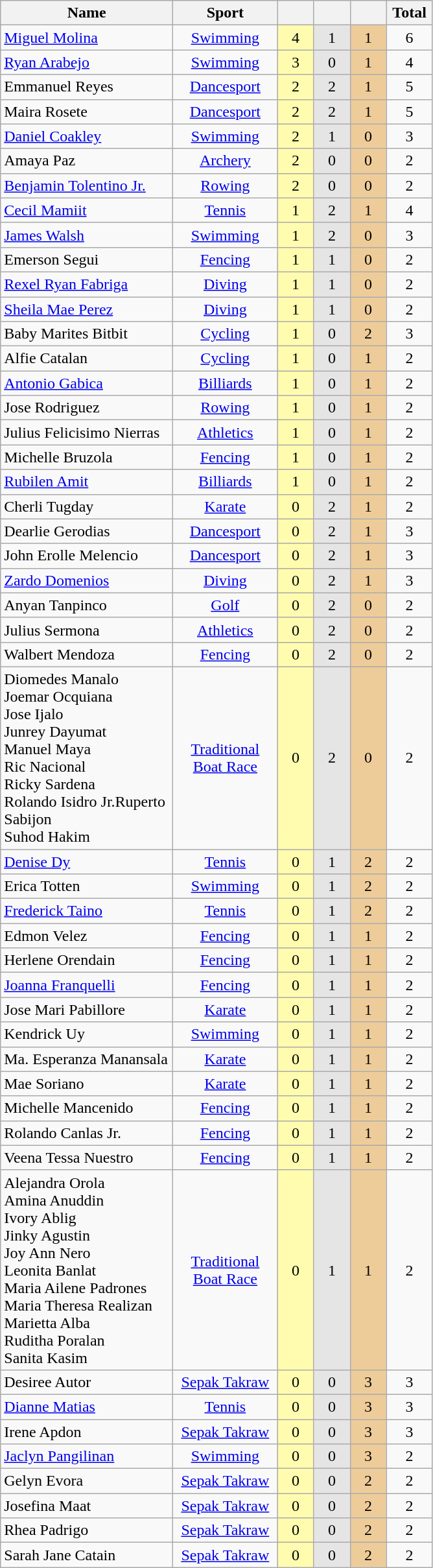<table class="wikitable" style="font-size:100%; text-align:center;">
<tr>
<th width="170">Name</th>
<th width="100">Sport</th>
<th width="30"></th>
<th width="30"></th>
<th width="30"></th>
<th width="40">Total</th>
</tr>
<tr>
<td align=left><a href='#'>Miguel Molina</a></td>
<td><a href='#'>Swimming</a></td>
<td bgcolor=#fffcaf>4</td>
<td bgcolor=#e5e5e5>1</td>
<td bgcolor=#eecc99>1</td>
<td>6</td>
</tr>
<tr>
<td align=left><a href='#'>Ryan Arabejo</a></td>
<td><a href='#'>Swimming</a></td>
<td bgcolor=#fffcaf>3</td>
<td bgcolor=#e5e5e5>0</td>
<td bgcolor=#eecc99>1</td>
<td>4</td>
</tr>
<tr>
<td align=left>Emmanuel Reyes</td>
<td><a href='#'>Dancesport</a></td>
<td bgcolor=#fffcaf>2</td>
<td bgcolor=#e5e5e5>2</td>
<td bgcolor=#eecc99>1</td>
<td>5</td>
</tr>
<tr>
<td align=left>Maira Rosete</td>
<td><a href='#'>Dancesport</a></td>
<td bgcolor=#fffcaf>2</td>
<td bgcolor=#e5e5e5>2</td>
<td bgcolor=#eecc99>1</td>
<td>5</td>
</tr>
<tr>
<td align=left><a href='#'>Daniel Coakley</a></td>
<td><a href='#'>Swimming</a></td>
<td bgcolor=#fffcaf>2</td>
<td bgcolor=#e5e5e5>1</td>
<td bgcolor=#eecc99>0</td>
<td>3</td>
</tr>
<tr>
<td align=left>Amaya Paz</td>
<td><a href='#'>Archery</a></td>
<td bgcolor=#fffcaf>2</td>
<td bgcolor=#e5e5e5>0</td>
<td bgcolor=#eecc99>0</td>
<td>2</td>
</tr>
<tr>
<td align=left><a href='#'>Benjamin Tolentino Jr.</a></td>
<td><a href='#'>Rowing</a></td>
<td bgcolor=#fffcaf>2</td>
<td bgcolor=#e5e5e5>0</td>
<td bgcolor=#eecc99>0</td>
<td>2</td>
</tr>
<tr>
<td align=left><a href='#'>Cecil Mamiit</a></td>
<td><a href='#'>Tennis</a></td>
<td bgcolor=#fffcaf>1</td>
<td bgcolor=#e5e5e5>2</td>
<td bgcolor=#eecc99>1</td>
<td>4</td>
</tr>
<tr>
<td align=left><a href='#'>James Walsh</a></td>
<td><a href='#'>Swimming</a></td>
<td bgcolor=#fffcaf>1</td>
<td bgcolor=#e5e5e5>2</td>
<td bgcolor=#eecc99>0</td>
<td>3</td>
</tr>
<tr>
<td align=left>Emerson Segui</td>
<td><a href='#'>Fencing</a></td>
<td bgcolor=#fffcaf>1</td>
<td bgcolor=#e5e5e5>1</td>
<td bgcolor=#eecc99>0</td>
<td>2</td>
</tr>
<tr>
<td align=left><a href='#'>Rexel Ryan Fabriga</a></td>
<td><a href='#'>Diving</a></td>
<td bgcolor=#fffcaf>1</td>
<td bgcolor=#e5e5e5>1</td>
<td bgcolor=#eecc99>0</td>
<td>2</td>
</tr>
<tr>
<td align=left><a href='#'>Sheila Mae Perez</a></td>
<td><a href='#'>Diving</a></td>
<td bgcolor=#fffcaf>1</td>
<td bgcolor=#e5e5e5>1</td>
<td bgcolor=#eecc99>0</td>
<td>2</td>
</tr>
<tr>
<td align=left>Baby Marites Bitbit</td>
<td><a href='#'>Cycling</a></td>
<td bgcolor=#fffcaf>1</td>
<td bgcolor=#e5e5e5>0</td>
<td bgcolor=#eecc99>2</td>
<td>3</td>
</tr>
<tr>
<td align=left>Alfie Catalan</td>
<td><a href='#'>Cycling</a></td>
<td bgcolor=#fffcaf>1</td>
<td bgcolor=#e5e5e5>0</td>
<td bgcolor=#eecc99>1</td>
<td>2</td>
</tr>
<tr>
<td align=left><a href='#'>Antonio Gabica</a></td>
<td><a href='#'>Billiards</a></td>
<td bgcolor=#fffcaf>1</td>
<td bgcolor=#e5e5e5>0</td>
<td bgcolor=#eecc99>1</td>
<td>2</td>
</tr>
<tr>
<td align=left>Jose Rodriguez</td>
<td><a href='#'>Rowing</a></td>
<td bgcolor=#fffcaf>1</td>
<td bgcolor=#e5e5e5>0</td>
<td bgcolor=#eecc99>1</td>
<td>2</td>
</tr>
<tr>
<td align=left>Julius Felicisimo Nierras</td>
<td><a href='#'>Athletics</a></td>
<td bgcolor=#fffcaf>1</td>
<td bgcolor=#e5e5e5>0</td>
<td bgcolor=#eecc99>1</td>
<td>2</td>
</tr>
<tr>
<td align=left>Michelle Bruzola</td>
<td><a href='#'>Fencing</a></td>
<td bgcolor=#fffcaf>1</td>
<td bgcolor=#e5e5e5>0</td>
<td bgcolor=#eecc99>1</td>
<td>2</td>
</tr>
<tr>
<td align=left><a href='#'>Rubilen Amit</a></td>
<td><a href='#'>Billiards</a></td>
<td bgcolor=#fffcaf>1</td>
<td bgcolor=#e5e5e5>0</td>
<td bgcolor=#eecc99>1</td>
<td>2</td>
</tr>
<tr>
<td align=left>Cherli Tugday</td>
<td><a href='#'>Karate</a></td>
<td bgcolor=#fffcaf>0</td>
<td bgcolor=#e5e5e5>2</td>
<td bgcolor=#eecc99>1</td>
<td>2</td>
</tr>
<tr>
<td align=left>Dearlie Gerodias</td>
<td><a href='#'>Dancesport</a></td>
<td bgcolor=#fffcaf>0</td>
<td bgcolor=#e5e5e5>2</td>
<td bgcolor=#eecc99>1</td>
<td>3</td>
</tr>
<tr>
<td align=left>John Erolle Melencio</td>
<td><a href='#'>Dancesport</a></td>
<td bgcolor=#fffcaf>0</td>
<td bgcolor=#e5e5e5>2</td>
<td bgcolor=#eecc99>1</td>
<td>3</td>
</tr>
<tr>
<td align=left><a href='#'>Zardo Domenios</a></td>
<td><a href='#'>Diving</a></td>
<td bgcolor=#fffcaf>0</td>
<td bgcolor=#e5e5e5>2</td>
<td bgcolor=#eecc99>1</td>
<td>3</td>
</tr>
<tr>
<td align=left>Anyan Tanpinco</td>
<td><a href='#'>Golf</a></td>
<td bgcolor=#fffcaf>0</td>
<td bgcolor=#e5e5e5>2</td>
<td bgcolor=#eecc99>0</td>
<td>2</td>
</tr>
<tr>
<td align=left>Julius Sermona</td>
<td><a href='#'>Athletics</a></td>
<td bgcolor=#fffcaf>0</td>
<td bgcolor=#e5e5e5>2</td>
<td bgcolor=#eecc99>0</td>
<td>2</td>
</tr>
<tr>
<td align=left>Walbert Mendoza</td>
<td><a href='#'>Fencing</a></td>
<td bgcolor=#fffcaf>0</td>
<td bgcolor=#e5e5e5>2</td>
<td bgcolor=#eecc99>0</td>
<td>2</td>
</tr>
<tr>
<td align=left>Diomedes Manalo<br>Joemar Ocquiana<br>Jose Ijalo<br>Junrey Dayumat<br>Manuel Maya<br>Ric Nacional<br>Ricky Sardena<br>Rolando Isidro Jr.Ruperto Sabijon<br>Suhod Hakim</td>
<td><a href='#'>Traditional Boat Race</a></td>
<td bgcolor=#fffcaf>0</td>
<td bgcolor=#e5e5e5>2</td>
<td bgcolor=#eecc99>0</td>
<td>2</td>
</tr>
<tr>
<td align=left><a href='#'>Denise Dy</a></td>
<td><a href='#'>Tennis</a></td>
<td bgcolor=#fffcaf>0</td>
<td bgcolor=#e5e5e5>1</td>
<td bgcolor=#eecc99>2</td>
<td>2</td>
</tr>
<tr>
<td align=left>Erica Totten</td>
<td><a href='#'>Swimming</a></td>
<td bgcolor=#fffcaf>0</td>
<td bgcolor=#e5e5e5>1</td>
<td bgcolor=#eecc99>2</td>
<td>2</td>
</tr>
<tr>
<td align=left><a href='#'>Frederick Taino</a></td>
<td><a href='#'>Tennis</a></td>
<td bgcolor=#fffcaf>0</td>
<td bgcolor=#e5e5e5>1</td>
<td bgcolor=#eecc99>2</td>
<td>2</td>
</tr>
<tr>
<td align=left>Edmon Velez</td>
<td><a href='#'>Fencing</a></td>
<td bgcolor=#fffcaf>0</td>
<td bgcolor=#e5e5e5>1</td>
<td bgcolor=#eecc99>1</td>
<td>2</td>
</tr>
<tr>
<td align=left>Herlene Orendain</td>
<td><a href='#'>Fencing</a></td>
<td bgcolor=#fffcaf>0</td>
<td bgcolor=#e5e5e5>1</td>
<td bgcolor=#eecc99>1</td>
<td>2</td>
</tr>
<tr>
<td align=left><a href='#'>Joanna Franquelli</a></td>
<td><a href='#'>Fencing</a></td>
<td bgcolor=#fffcaf>0</td>
<td bgcolor=#e5e5e5>1</td>
<td bgcolor=#eecc99>1</td>
<td>2</td>
</tr>
<tr>
<td align=left>Jose Mari Pabillore</td>
<td><a href='#'>Karate</a></td>
<td bgcolor=#fffcaf>0</td>
<td bgcolor=#e5e5e5>1</td>
<td bgcolor=#eecc99>1</td>
<td>2</td>
</tr>
<tr>
<td align=left>Kendrick Uy</td>
<td><a href='#'>Swimming</a></td>
<td bgcolor=#fffcaf>0</td>
<td bgcolor=#e5e5e5>1</td>
<td bgcolor=#eecc99>1</td>
<td>2</td>
</tr>
<tr>
<td align=left>Ma. Esperanza Manansala</td>
<td><a href='#'>Karate</a></td>
<td bgcolor=#fffcaf>0</td>
<td bgcolor=#e5e5e5>1</td>
<td bgcolor=#eecc99>1</td>
<td>2</td>
</tr>
<tr>
<td align=left>Mae Soriano</td>
<td><a href='#'>Karate</a></td>
<td bgcolor=#fffcaf>0</td>
<td bgcolor=#e5e5e5>1</td>
<td bgcolor=#eecc99>1</td>
<td>2</td>
</tr>
<tr>
<td align=left>Michelle Mancenido</td>
<td><a href='#'>Fencing</a></td>
<td bgcolor=#fffcaf>0</td>
<td bgcolor=#e5e5e5>1</td>
<td bgcolor=#eecc99>1</td>
<td>2</td>
</tr>
<tr>
<td align=left>Rolando Canlas Jr.</td>
<td><a href='#'>Fencing</a></td>
<td bgcolor=#fffcaf>0</td>
<td bgcolor=#e5e5e5>1</td>
<td bgcolor=#eecc99>1</td>
<td>2</td>
</tr>
<tr>
<td align=left>Veena Tessa Nuestro</td>
<td><a href='#'>Fencing</a></td>
<td bgcolor=#fffcaf>0</td>
<td bgcolor=#e5e5e5>1</td>
<td bgcolor=#eecc99>1</td>
<td>2</td>
</tr>
<tr>
<td align=left>Alejandra Orola<br>Amina Anuddin<br>Ivory Ablig<br>Jinky Agustin<br>Joy Ann Nero<br>Leonita Banlat<br>Maria Ailene Padrones<br>Maria Theresa Realizan<br>Marietta Alba<br>Ruditha Poralan<br>Sanita Kasim</td>
<td><a href='#'>Traditional Boat Race</a></td>
<td bgcolor=#fffcaf>0</td>
<td bgcolor=#e5e5e5>1</td>
<td bgcolor=#eecc99>1</td>
<td>2</td>
</tr>
<tr>
<td align=left>Desiree Autor</td>
<td><a href='#'>Sepak Takraw</a></td>
<td bgcolor=#fffcaf>0</td>
<td bgcolor=#e5e5e5>0</td>
<td bgcolor=#eecc99>3</td>
<td>3</td>
</tr>
<tr>
<td align=left><a href='#'>Dianne Matias</a></td>
<td><a href='#'>Tennis</a></td>
<td bgcolor=#fffcaf>0</td>
<td bgcolor=#e5e5e5>0</td>
<td bgcolor=#eecc99>3</td>
<td>3</td>
</tr>
<tr>
<td align=left>Irene Apdon</td>
<td><a href='#'>Sepak Takraw</a></td>
<td bgcolor=#fffcaf>0</td>
<td bgcolor=#e5e5e5>0</td>
<td bgcolor=#eecc99>3</td>
<td>3</td>
</tr>
<tr>
<td align=left><a href='#'>Jaclyn Pangilinan</a></td>
<td><a href='#'>Swimming</a></td>
<td bgcolor=#fffcaf>0</td>
<td bgcolor=#e5e5e5>0</td>
<td bgcolor=#eecc99>3</td>
<td>2</td>
</tr>
<tr>
<td align=left>Gelyn Evora</td>
<td><a href='#'>Sepak Takraw</a></td>
<td bgcolor=#fffcaf>0</td>
<td bgcolor=#e5e5e5>0</td>
<td bgcolor=#eecc99>2</td>
<td>2</td>
</tr>
<tr>
<td align=left>Josefina Maat</td>
<td><a href='#'>Sepak Takraw</a></td>
<td bgcolor=#fffcaf>0</td>
<td bgcolor=#e5e5e5>0</td>
<td bgcolor=#eecc99>2</td>
<td>2</td>
</tr>
<tr>
<td align=left>Rhea Padrigo</td>
<td><a href='#'>Sepak Takraw</a></td>
<td bgcolor=#fffcaf>0</td>
<td bgcolor=#e5e5e5>0</td>
<td bgcolor=#eecc99>2</td>
<td>2</td>
</tr>
<tr>
<td align=left>Sarah Jane Catain</td>
<td><a href='#'>Sepak Takraw</a></td>
<td bgcolor=#fffcaf>0</td>
<td bgcolor=#e5e5e5>0</td>
<td bgcolor=#eecc99>2</td>
<td>2</td>
</tr>
</table>
